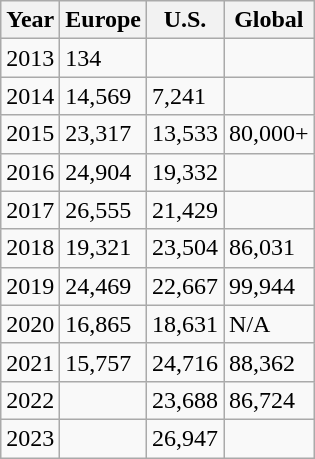<table class="wikitable">
<tr>
<th>Year</th>
<th>Europe</th>
<th>U.S.</th>
<th>Global</th>
</tr>
<tr>
<td>2013</td>
<td>134</td>
<td></td>
<td></td>
</tr>
<tr>
<td>2014</td>
<td>14,569</td>
<td>7,241</td>
<td></td>
</tr>
<tr>
<td>2015</td>
<td>23,317</td>
<td>13,533</td>
<td>80,000+</td>
</tr>
<tr>
<td>2016</td>
<td>24,904</td>
<td>19,332</td>
<td></td>
</tr>
<tr>
<td>2017</td>
<td>26,555</td>
<td>21,429</td>
<td></td>
</tr>
<tr>
<td>2018</td>
<td>19,321</td>
<td>23,504</td>
<td>86,031</td>
</tr>
<tr>
<td>2019</td>
<td>24,469</td>
<td>22,667</td>
<td>99,944</td>
</tr>
<tr>
<td>2020</td>
<td>16,865</td>
<td>18,631</td>
<td>N/A</td>
</tr>
<tr>
<td>2021</td>
<td>15,757</td>
<td>24,716</td>
<td>88,362</td>
</tr>
<tr>
<td>2022</td>
<td></td>
<td>23,688</td>
<td>86,724</td>
</tr>
<tr>
<td>2023</td>
<td></td>
<td>26,947</td>
<td></td>
</tr>
</table>
